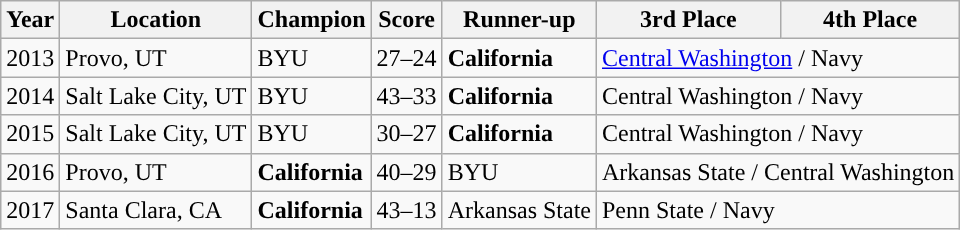<table class="wikitable sortable">
<tr>
<th>Year</th>
<th>Location</th>
<th>Champion</th>
<th>Score</th>
<th>Runner-up</th>
<th>3rd Place</th>
<th>4th Place</th>
</tr>
<tr>
<td>2013</td>
<td>Provo, UT</td>
<td>BYU</td>
<td>27–24</td>
<td><strong>California</strong></td>
<td colspan="2"><a href='#'>Central Washington</a> / Navy</td>
</tr>
<tr>
<td>2014</td>
<td>Salt Lake City, UT</td>
<td>BYU</td>
<td>43–33</td>
<td><strong>California</strong></td>
<td colspan="2">Central Washington / Navy</td>
</tr>
<tr>
<td>2015</td>
<td>Salt Lake City, UT</td>
<td>BYU</td>
<td>30–27</td>
<td><strong>California</strong></td>
<td colspan="2">Central Washington / Navy</td>
</tr>
<tr>
<td>2016</td>
<td>Provo, UT</td>
<td><strong>California</strong></td>
<td>40–29</td>
<td>BYU</td>
<td colspan="2">Arkansas State / Central Washington</td>
</tr>
<tr>
<td>2017</td>
<td>Santa Clara, CA</td>
<td><strong>California</strong></td>
<td>43–13</td>
<td>Arkansas State</td>
<td colspan="2">Penn State / Navy</td>
</tr>
</table>
